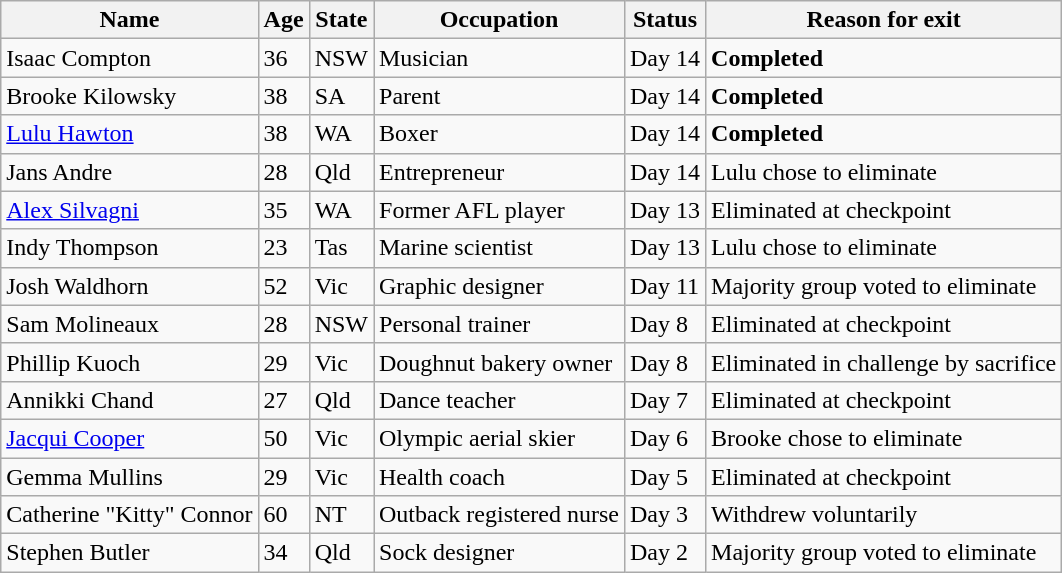<table class="wikitable">
<tr>
<th>Name</th>
<th>Age</th>
<th>State</th>
<th>Occupation</th>
<th>Status</th>
<th>Reason for exit</th>
</tr>
<tr>
<td>Isaac Compton</td>
<td>36</td>
<td>NSW</td>
<td>Musician</td>
<td>Day 14</td>
<td><strong>Completed</strong></td>
</tr>
<tr>
<td>Brooke Kilowsky</td>
<td>38</td>
<td>SA</td>
<td>Parent</td>
<td>Day 14</td>
<td><strong>Completed</strong></td>
</tr>
<tr>
<td><a href='#'>Lulu Hawton</a></td>
<td>38</td>
<td>WA</td>
<td>Boxer</td>
<td>Day 14</td>
<td><strong>Completed</strong></td>
</tr>
<tr>
<td>Jans Andre</td>
<td>28</td>
<td>Qld</td>
<td>Entrepreneur</td>
<td>Day 14</td>
<td>Lulu chose to eliminate</td>
</tr>
<tr>
<td><a href='#'>Alex Silvagni</a></td>
<td>35</td>
<td>WA</td>
<td>Former AFL player</td>
<td>Day 13</td>
<td>Eliminated at checkpoint</td>
</tr>
<tr>
<td>Indy Thompson</td>
<td>23</td>
<td>Tas</td>
<td>Marine scientist</td>
<td>Day 13</td>
<td>Lulu chose to eliminate</td>
</tr>
<tr>
<td>Josh Waldhorn</td>
<td>52</td>
<td>Vic</td>
<td>Graphic designer</td>
<td>Day 11</td>
<td>Majority group voted to eliminate</td>
</tr>
<tr>
<td>Sam Molineaux</td>
<td>28</td>
<td>NSW</td>
<td>Personal trainer</td>
<td>Day 8</td>
<td>Eliminated at checkpoint</td>
</tr>
<tr>
<td>Phillip Kuoch</td>
<td>29</td>
<td>Vic</td>
<td>Doughnut bakery owner</td>
<td>Day 8</td>
<td>Eliminated in challenge by sacrifice</td>
</tr>
<tr>
<td>Annikki Chand</td>
<td>27</td>
<td>Qld</td>
<td>Dance teacher</td>
<td>Day 7</td>
<td>Eliminated at checkpoint</td>
</tr>
<tr>
<td><a href='#'>Jacqui Cooper</a></td>
<td>50</td>
<td>Vic</td>
<td>Olympic aerial skier</td>
<td>Day 6</td>
<td>Brooke chose to eliminate</td>
</tr>
<tr>
<td>Gemma Mullins</td>
<td>29</td>
<td>Vic</td>
<td>Health coach</td>
<td>Day 5</td>
<td>Eliminated at checkpoint</td>
</tr>
<tr>
<td>Catherine "Kitty" Connor</td>
<td>60</td>
<td>NT</td>
<td>Outback registered nurse</td>
<td>Day 3</td>
<td>Withdrew voluntarily</td>
</tr>
<tr>
<td>Stephen Butler</td>
<td>34</td>
<td>Qld</td>
<td>Sock designer</td>
<td>Day 2</td>
<td>Majority group voted to eliminate</td>
</tr>
</table>
